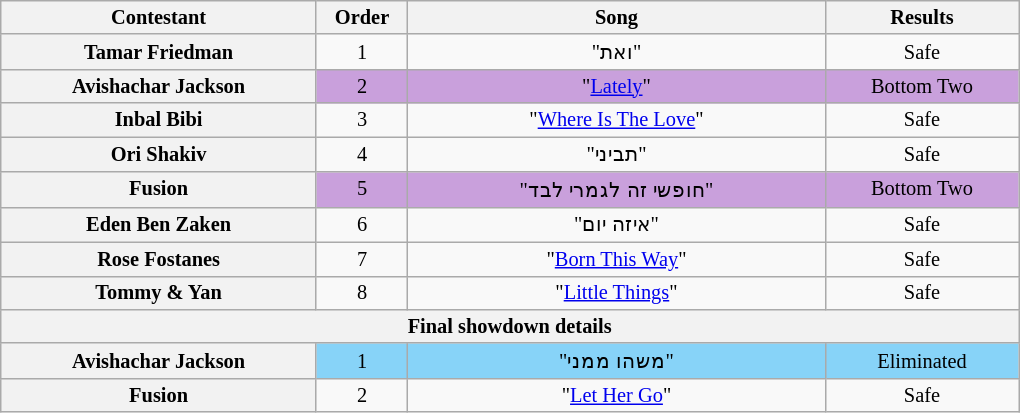<table class="wikitable" style="text-align:center; font-size:85%">
<tr>
<th style="width:15em" scope="col">Contestant</th>
<th style="width:4em" scope="col">Order</th>
<th style="width:20em" scope="col">Song</th>
<th style="width:9em" scope="col">Results</th>
</tr>
<tr>
<th scope="row">Tamar Friedman</th>
<td>1</td>
<td>"ואת"</td>
<td>Safe</td>
</tr>
<tr>
<th scope="row">Avishachar Jackson</th>
<td style="background:#C9A0DC;">2</td>
<td style="background:#C9A0DC;">"<a href='#'>Lately</a>"</td>
<td style="background:#C9A0DC;">Bottom Two</td>
</tr>
<tr>
<th scope="row">Inbal Bibi</th>
<td>3</td>
<td>"<a href='#'>Where Is The Love</a>"</td>
<td>Safe</td>
</tr>
<tr>
<th scope="row">Ori Shakiv</th>
<td>4</td>
<td>"תביני"</td>
<td>Safe</td>
</tr>
<tr>
<th scope="row">Fusion</th>
<td style="background:#C9A0DC;">5</td>
<td style="background:#C9A0DC;">"חופשי זה לגמרי לבד"</td>
<td style="background:#C9A0DC;">Bottom Two</td>
</tr>
<tr>
<th scope="row">Eden Ben Zaken</th>
<td>6</td>
<td>"איזה יום"</td>
<td>Safe</td>
</tr>
<tr>
<th scope="row">Rose Fostanes</th>
<td>7</td>
<td>"<a href='#'>Born This Way</a>"</td>
<td>Safe</td>
</tr>
<tr>
<th scope="row">Tommy & Yan</th>
<td>8</td>
<td>"<a href='#'>Little Things</a>"</td>
<td>Safe</td>
</tr>
<tr>
<th colspan="4">Final showdown details</th>
</tr>
<tr>
<th scope="row">Avishachar Jackson</th>
<td style="background:#87D3F8;">1</td>
<td style="background:#87D3F8;">"משהו ממני"</td>
<td style="background:#87D3F8;">Eliminated</td>
</tr>
<tr>
<th scope="row">Fusion</th>
<td>2</td>
<td>"<a href='#'>Let Her Go</a>"</td>
<td>Safe</td>
</tr>
</table>
